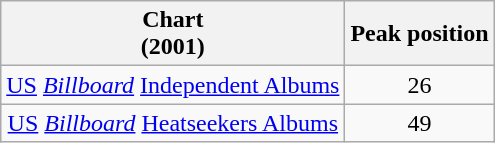<table class="wikitable sortable" style="text-align:center">
<tr>
<th>Chart<br>(2001)</th>
<th>Peak position</th>
</tr>
<tr>
<td><a href='#'>US</a> <a href='#'><em>Billboard</em></a> <a href='#'>Independent Albums</a></td>
<td>26</td>
</tr>
<tr>
<td><a href='#'>US</a> <a href='#'><em>Billboard</em></a> <a href='#'>Heatseekers Albums</a></td>
<td>49</td>
</tr>
</table>
